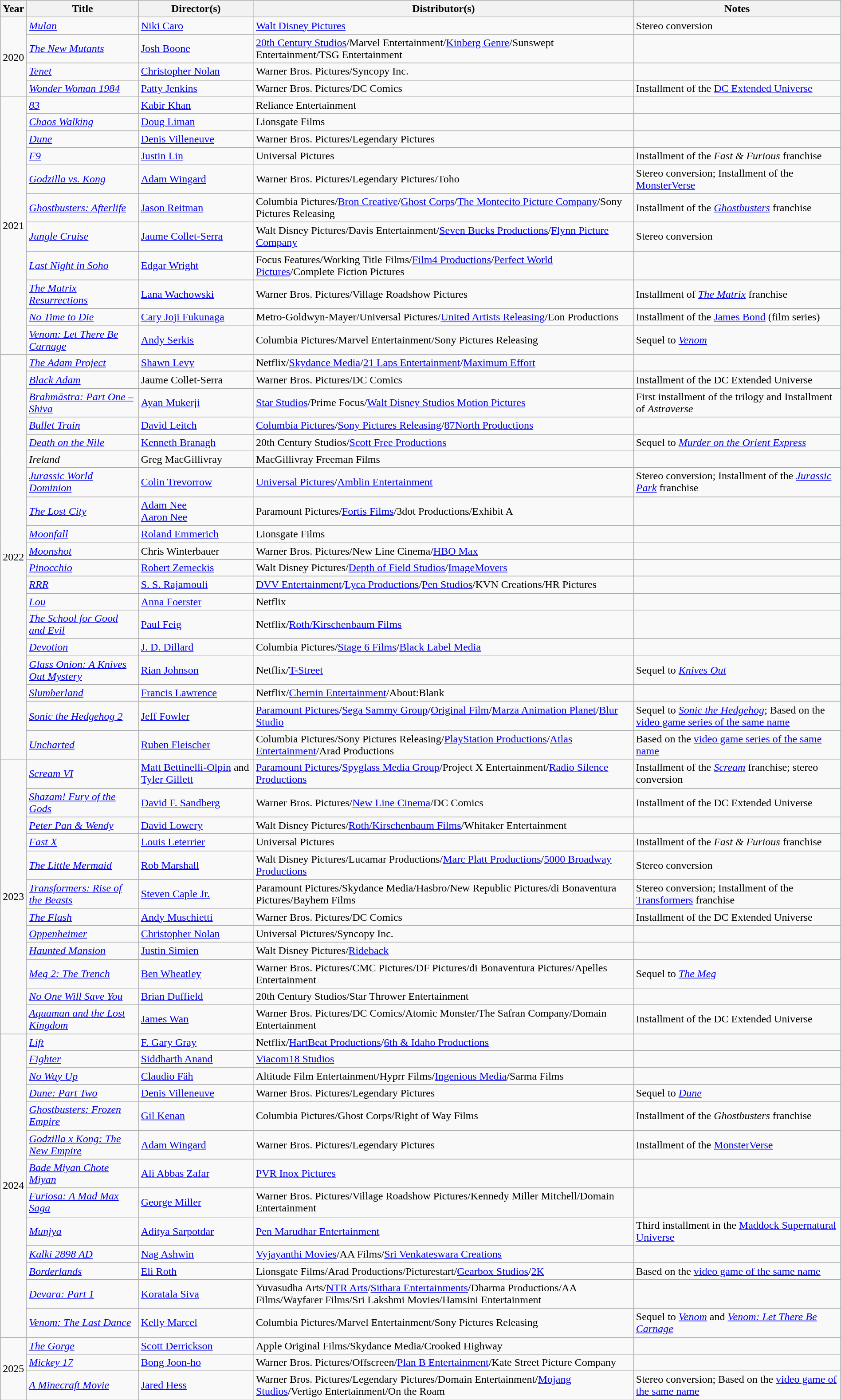<table class="wikitable" style="width: 100%">
<tr>
<th>Year</th>
<th>Title</th>
<th>Director(s)</th>
<th>Distributor(s)</th>
<th>Notes</th>
</tr>
<tr>
<td rowspan="4">2020</td>
<td><em><a href='#'>Mulan</a></em></td>
<td><a href='#'>Niki Caro</a></td>
<td><a href='#'>Walt Disney Pictures</a></td>
<td>Stereo conversion</td>
</tr>
<tr>
<td><em><a href='#'>The New Mutants</a></em></td>
<td><a href='#'>Josh Boone</a></td>
<td><a href='#'>20th Century Studios</a>/Marvel Entertainment/<a href='#'>Kinberg Genre</a>/Sunswept Entertainment/TSG Entertainment</td>
<td></td>
</tr>
<tr>
<td><em><a href='#'>Tenet</a></em></td>
<td><a href='#'>Christopher Nolan</a></td>
<td>Warner Bros. Pictures/Syncopy Inc.</td>
<td></td>
</tr>
<tr>
<td><em><a href='#'>Wonder Woman 1984</a></em></td>
<td><a href='#'>Patty Jenkins</a></td>
<td>Warner Bros. Pictures/DC Comics</td>
<td>Installment of the <a href='#'>DC Extended Universe</a></td>
</tr>
<tr>
<td rowspan="11">2021</td>
<td><em><a href='#'>83</a></em></td>
<td><a href='#'>Kabir Khan</a></td>
<td>Reliance Entertainment</td>
<td></td>
</tr>
<tr>
<td><em><a href='#'>Chaos Walking</a></em></td>
<td><a href='#'>Doug Liman</a></td>
<td>Lionsgate Films</td>
<td></td>
</tr>
<tr>
<td><em><a href='#'>Dune</a></em></td>
<td><a href='#'>Denis Villeneuve</a></td>
<td>Warner Bros. Pictures/Legendary Pictures</td>
<td></td>
</tr>
<tr>
<td><em><a href='#'>F9</a></em></td>
<td><a href='#'>Justin Lin</a></td>
<td>Universal Pictures</td>
<td>Installment of the <em>Fast & Furious</em> franchise</td>
</tr>
<tr>
<td><em><a href='#'>Godzilla vs. Kong</a></em></td>
<td><a href='#'>Adam Wingard</a></td>
<td>Warner Bros. Pictures/Legendary Pictures/Toho</td>
<td>Stereo conversion; Installment of the <a href='#'>MonsterVerse</a></td>
</tr>
<tr>
<td><em><a href='#'>Ghostbusters: Afterlife</a></em></td>
<td><a href='#'>Jason Reitman</a></td>
<td>Columbia Pictures/<a href='#'>Bron Creative</a>/<a href='#'>Ghost Corps</a>/<a href='#'>The Montecito Picture Company</a>/Sony Pictures Releasing</td>
<td>Installment of the <a href='#'><em>Ghostbusters</em></a> franchise</td>
</tr>
<tr>
<td><em><a href='#'>Jungle Cruise</a></em></td>
<td><a href='#'>Jaume Collet-Serra</a></td>
<td>Walt Disney Pictures/Davis Entertainment/<a href='#'>Seven Bucks Productions</a>/<a href='#'>Flynn Picture Company</a></td>
<td>Stereo conversion</td>
</tr>
<tr>
<td><em><a href='#'>Last Night in Soho</a></em></td>
<td><a href='#'>Edgar Wright</a></td>
<td>Focus Features/Working Title Films/<a href='#'>Film4 Productions</a>/<a href='#'>Perfect World Pictures</a>/Complete Fiction Pictures</td>
<td></td>
</tr>
<tr>
<td><em><a href='#'>The Matrix Resurrections</a></em></td>
<td><a href='#'>Lana Wachowski</a></td>
<td>Warner Bros. Pictures/Village Roadshow Pictures</td>
<td>Installment of <a href='#'><em>The Matrix</em></a> franchise</td>
</tr>
<tr>
<td><em><a href='#'>No Time to Die</a></em></td>
<td><a href='#'>Cary Joji Fukunaga</a></td>
<td>Metro-Goldwyn-Mayer/Universal Pictures/<a href='#'>United Artists Releasing</a>/Eon Productions</td>
<td>Installment of the <a href='#'>James Bond</a> (film series)</td>
</tr>
<tr>
<td><em><a href='#'>Venom: Let There Be Carnage</a></em></td>
<td><a href='#'>Andy Serkis</a></td>
<td>Columbia Pictures/Marvel Entertainment/Sony Pictures Releasing</td>
<td>Sequel to <em><a href='#'>Venom</a></em></td>
</tr>
<tr>
<td rowspan="19">2022</td>
<td><em><a href='#'>The Adam Project</a></em></td>
<td><a href='#'>Shawn Levy</a></td>
<td>Netflix/<a href='#'>Skydance Media</a>/<a href='#'>21 Laps Entertainment</a>/<a href='#'>Maximum Effort</a></td>
<td></td>
</tr>
<tr>
<td><em><a href='#'>Black Adam</a></em></td>
<td>Jaume Collet-Serra</td>
<td>Warner Bros. Pictures/DC Comics</td>
<td>Installment of the DC Extended Universe</td>
</tr>
<tr>
<td><em><a href='#'>Brahmāstra: Part One – Shiva</a></em></td>
<td><a href='#'>Ayan Mukerji</a></td>
<td><a href='#'>Star Studios</a>/Prime Focus/<a href='#'>Walt Disney Studios Motion Pictures</a></td>
<td>First installment of the trilogy and Installment of <em>Astraverse</em></td>
</tr>
<tr>
<td><em><a href='#'>Bullet Train</a></em></td>
<td><a href='#'>David Leitch</a></td>
<td><a href='#'>Columbia Pictures</a>/<a href='#'>Sony Pictures Releasing</a>/<a href='#'>87North Productions</a></td>
<td></td>
</tr>
<tr>
<td><em><a href='#'>Death on the Nile</a></em></td>
<td><a href='#'>Kenneth Branagh</a></td>
<td>20th Century Studios/<a href='#'>Scott Free Productions</a></td>
<td>Sequel to <em><a href='#'>Murder on the Orient Express</a></em></td>
</tr>
<tr>
<td><em>Ireland</em></td>
<td>Greg MacGillivray</td>
<td>MacGillivray Freeman Films</td>
<td></td>
</tr>
<tr>
<td><em><a href='#'>Jurassic World Dominion</a></em></td>
<td><a href='#'>Colin Trevorrow</a></td>
<td><a href='#'>Universal Pictures</a>/<a href='#'>Amblin Entertainment</a></td>
<td>Stereo conversion; Installment of the <em><a href='#'>Jurassic Park</a></em> franchise</td>
</tr>
<tr>
<td><em><a href='#'>The Lost City</a></em></td>
<td><a href='#'>Adam Nee<br> Aaron Nee</a></td>
<td>Paramount Pictures/<a href='#'>Fortis Films</a>/3dot Productions/Exhibit A</td>
<td></td>
</tr>
<tr>
<td><em><a href='#'>Moonfall</a></em></td>
<td><a href='#'>Roland Emmerich</a></td>
<td>Lionsgate Films</td>
<td></td>
</tr>
<tr>
<td><em><a href='#'>Moonshot</a></em></td>
<td>Chris Winterbauer</td>
<td>Warner Bros. Pictures/New Line Cinema/<a href='#'>HBO Max</a></td>
<td></td>
</tr>
<tr>
<td><em><a href='#'>Pinocchio</a></em></td>
<td><a href='#'>Robert Zemeckis</a></td>
<td>Walt Disney Pictures/<a href='#'>Depth of Field Studios</a>/<a href='#'>ImageMovers</a></td>
<td></td>
</tr>
<tr>
<td><em><a href='#'>RRR</a></em></td>
<td><a href='#'>S. S. Rajamouli</a></td>
<td><a href='#'>DVV Entertainment</a>/<a href='#'>Lyca Productions</a>/<a href='#'>Pen Studios</a>/KVN Creations/HR Pictures</td>
<td></td>
</tr>
<tr>
<td><em><a href='#'>Lou</a></em></td>
<td><a href='#'>Anna Foerster</a></td>
<td>Netflix</td>
<td></td>
</tr>
<tr>
<td><em><a href='#'>The School for Good and Evil</a></em></td>
<td><a href='#'>Paul Feig</a></td>
<td>Netflix/<a href='#'>Roth/Kirschenbaum Films</a></td>
<td></td>
</tr>
<tr>
<td><em><a href='#'>Devotion</a></em></td>
<td><a href='#'>J. D. Dillard</a></td>
<td>Columbia Pictures/<a href='#'>Stage 6 Films</a>/<a href='#'>Black Label Media</a></td>
<td></td>
</tr>
<tr>
<td><em><a href='#'>Glass Onion: A Knives Out Mystery</a></em></td>
<td><a href='#'>Rian Johnson</a></td>
<td>Netflix/<a href='#'>T-Street</a></td>
<td>Sequel to <em><a href='#'>Knives Out</a></em></td>
</tr>
<tr>
<td><em><a href='#'>Slumberland</a></em></td>
<td><a href='#'>Francis Lawrence</a></td>
<td>Netflix/<a href='#'>Chernin Entertainment</a>/About:Blank</td>
<td></td>
</tr>
<tr>
<td><em><a href='#'>Sonic the Hedgehog 2</a></em></td>
<td><a href='#'>Jeff Fowler</a></td>
<td><a href='#'>Paramount Pictures</a>/<a href='#'>Sega Sammy Group</a>/<a href='#'>Original Film</a>/<a href='#'>Marza Animation Planet</a>/<a href='#'>Blur Studio</a></td>
<td>Sequel to <em><a href='#'>Sonic the Hedgehog</a></em>; Based on the <a href='#'>video game series of the same name</a></td>
</tr>
<tr>
<td><em><a href='#'>Uncharted</a></em></td>
<td><a href='#'>Ruben Fleischer</a></td>
<td>Columbia Pictures/Sony Pictures Releasing/<a href='#'>PlayStation Productions</a>/<a href='#'>Atlas Entertainment</a>/Arad Productions</td>
<td>Based on the <a href='#'>video game series of the same name</a></td>
</tr>
<tr>
<td rowspan="12">2023</td>
<td><em><a href='#'>Scream VI</a></em></td>
<td><a href='#'>Matt Bettinelli-Olpin</a> and <a href='#'>Tyler Gillett</a></td>
<td><a href='#'>Paramount Pictures</a>/<a href='#'>Spyglass Media Group</a>/Project X Entertainment/<a href='#'>Radio Silence Productions</a></td>
<td>Installment of the <em><a href='#'>Scream</a></em> franchise; stereo conversion</td>
</tr>
<tr>
<td><em><a href='#'>Shazam! Fury of the Gods</a></em></td>
<td><a href='#'>David F. Sandberg</a></td>
<td>Warner Bros. Pictures/<a href='#'>New Line Cinema</a>/DC Comics</td>
<td>Installment of the DC Extended Universe</td>
</tr>
<tr>
<td><em><a href='#'>Peter Pan & Wendy</a></em></td>
<td><a href='#'>David Lowery</a></td>
<td>Walt Disney Pictures/<a href='#'>Roth/Kirschenbaum Films</a>/Whitaker Entertainment</td>
<td></td>
</tr>
<tr>
<td><em><a href='#'>Fast X</a></em></td>
<td><a href='#'>Louis Leterrier</a></td>
<td>Universal Pictures</td>
<td>Installment of the <em>Fast & Furious</em> franchise</td>
</tr>
<tr>
<td><em><a href='#'>The Little Mermaid</a></em></td>
<td><a href='#'>Rob Marshall</a></td>
<td>Walt Disney Pictures/Lucamar Productions/<a href='#'>Marc Platt Productions</a>/<a href='#'>5000 Broadway Productions</a></td>
<td>Stereo conversion</td>
</tr>
<tr>
<td><em><a href='#'>Transformers: Rise of the Beasts</a></em></td>
<td><a href='#'>Steven Caple Jr.</a></td>
<td>Paramount Pictures/Skydance Media/Hasbro/New Republic Pictures/di Bonaventura Pictures/Bayhem Films</td>
<td>Stereo conversion; Installment of the <a href='#'>Transformers</a> franchise</td>
</tr>
<tr>
<td><em><a href='#'>The Flash</a></em></td>
<td><a href='#'>Andy Muschietti</a></td>
<td>Warner Bros. Pictures/DC Comics</td>
<td>Installment of the DC Extended Universe</td>
</tr>
<tr>
<td><em><a href='#'>Oppenheimer</a></em></td>
<td><a href='#'>Christopher Nolan</a></td>
<td>Universal Pictures/Syncopy Inc.</td>
<td></td>
</tr>
<tr>
<td><em><a href='#'>Haunted Mansion</a></em></td>
<td><a href='#'>Justin Simien</a></td>
<td>Walt Disney Pictures/<a href='#'>Rideback</a></td>
<td></td>
</tr>
<tr>
<td><em><a href='#'>Meg 2: The Trench</a></em></td>
<td><a href='#'>Ben Wheatley</a></td>
<td>Warner Bros. Pictures/CMC Pictures/DF Pictures/di Bonaventura Pictures/Apelles Entertainment</td>
<td>Sequel to <em><a href='#'>The Meg</a></em></td>
</tr>
<tr>
<td><em><a href='#'>No One Will Save You</a></em></td>
<td><a href='#'>Brian Duffield</a></td>
<td>20th Century Studios/Star Thrower Entertainment</td>
<td></td>
</tr>
<tr>
<td><em><a href='#'>Aquaman and the Lost Kingdom</a></em></td>
<td><a href='#'>James Wan</a></td>
<td>Warner Bros. Pictures/DC Comics/Atomic Monster/The Safran Company/Domain Entertainment</td>
<td>Installment of the DC Extended Universe</td>
</tr>
<tr>
<td rowspan="13" style="text-align: center;">2024</td>
<td><em><a href='#'>Lift</a></em></td>
<td><a href='#'>F. Gary Gray</a></td>
<td>Netflix/<a href='#'>HartBeat Productions</a>/<a href='#'>6th & Idaho Productions</a></td>
<td></td>
</tr>
<tr>
<td><em><a href='#'>Fighter</a></em></td>
<td><a href='#'>Siddharth Anand</a></td>
<td><a href='#'>Viacom18 Studios</a></td>
<td></td>
</tr>
<tr>
<td><em><a href='#'>No Way Up</a></em></td>
<td><a href='#'>Claudio Fäh</a></td>
<td>Altitude Film Entertainment/Hyprr Films/<a href='#'>Ingenious Media</a>/Sarma Films</td>
<td></td>
</tr>
<tr>
<td><em><a href='#'>Dune: Part Two</a></em></td>
<td><a href='#'>Denis Villeneuve</a></td>
<td>Warner Bros. Pictures/Legendary Pictures</td>
<td>Sequel to <em><a href='#'>Dune</a></em></td>
</tr>
<tr>
<td><em><a href='#'>Ghostbusters: Frozen Empire</a></em></td>
<td><a href='#'>Gil Kenan</a></td>
<td>Columbia Pictures/Ghost Corps/Right of Way Films</td>
<td>Installment of the <em>Ghostbusters</em> franchise</td>
</tr>
<tr>
<td><em><a href='#'>Godzilla x Kong: The New Empire</a></em></td>
<td><a href='#'>Adam Wingard</a></td>
<td>Warner Bros. Pictures/Legendary Pictures</td>
<td>Installment of the <a href='#'>MonsterVerse</a></td>
</tr>
<tr>
<td><em><a href='#'>Bade Miyan Chote Miyan</a></em></td>
<td><a href='#'>Ali Abbas Zafar</a></td>
<td><a href='#'>PVR Inox Pictures</a></td>
<td></td>
</tr>
<tr>
<td><em><a href='#'>Furiosa: A Mad Max Saga</a></em></td>
<td><a href='#'>George Miller</a></td>
<td>Warner Bros. Pictures/Village Roadshow Pictures/Kennedy Miller Mitchell/Domain Entertainment</td>
<td></td>
</tr>
<tr>
<td><em><a href='#'>Munjya</a></em></td>
<td><a href='#'>Aditya Sarpotdar</a></td>
<td><a href='#'>Pen Marudhar Entertainment</a></td>
<td>Third installment in the <a href='#'>Maddock Supernatural Universe</a></td>
</tr>
<tr>
<td><em><a href='#'>Kalki 2898 AD</a></em></td>
<td><a href='#'>Nag Ashwin</a></td>
<td><a href='#'>Vyjayanthi Movies</a>/AA Films/<a href='#'>Sri Venkateswara Creations</a></td>
<td></td>
</tr>
<tr>
<td><em><a href='#'>Borderlands</a></em></td>
<td><a href='#'>Eli Roth</a></td>
<td>Lionsgate Films/Arad Productions/Picturestart/<a href='#'>Gearbox Studios</a>/<a href='#'>2K</a></td>
<td>Based on the <a href='#'>video game of the same name</a></td>
</tr>
<tr>
<td><em><a href='#'>Devara: Part 1</a></em></td>
<td><a href='#'>Koratala Siva</a></td>
<td>Yuvasudha Arts/<a href='#'>NTR Arts</a>/<a href='#'>Sithara Entertainments</a>/Dharma Productions/AA Films/Wayfarer Films/Sri Lakshmi Movies/Hamsini Entertainment</td>
<td></td>
</tr>
<tr>
<td><em><a href='#'>Venom: The Last Dance</a></em></td>
<td><a href='#'>Kelly Marcel</a></td>
<td>Columbia Pictures/Marvel Entertainment/Sony Pictures Releasing</td>
<td>Sequel to <em><a href='#'>Venom</a></em> and <em><a href='#'>Venom: Let There Be Carnage</a></em></td>
</tr>
<tr>
<td rowspan="3">2025</td>
<td><em><a href='#'>The Gorge</a></em></td>
<td><a href='#'>Scott Derrickson</a></td>
<td>Apple Original Films/Skydance Media/Crooked Highway</td>
<td></td>
</tr>
<tr>
<td><em><a href='#'>Mickey 17</a></em></td>
<td><a href='#'>Bong Joon-ho</a></td>
<td>Warner Bros. Pictures/Offscreen/<a href='#'>Plan B Entertainment</a>/Kate Street Picture Company</td>
<td></td>
</tr>
<tr>
<td><em><a href='#'>A Minecraft Movie</a></em></td>
<td><a href='#'>Jared Hess</a></td>
<td>Warner Bros. Pictures/Legendary Pictures/Domain Entertainment/<a href='#'>Mojang Studios</a>/Vertigo Entertainment/On the Roam</td>
<td>Stereo conversion; Based on the <a href='#'>video game of the same name</a></td>
</tr>
</table>
